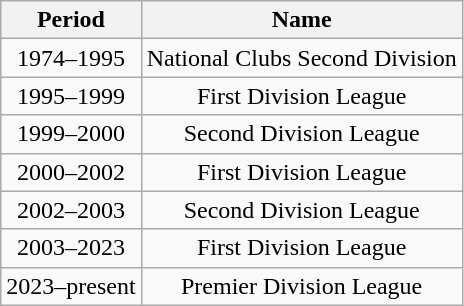<table class="wikitable" style="text-align:center;margin-left:1em;float:center">
<tr>
<th>Period</th>
<th>Name</th>
</tr>
<tr>
<td>1974–1995</td>
<td>National Clubs Second Division</td>
</tr>
<tr>
<td>1995–1999</td>
<td>First Division League</td>
</tr>
<tr>
<td>1999–2000</td>
<td>Second Division League</td>
</tr>
<tr>
<td>2000–2002</td>
<td>First Division League</td>
</tr>
<tr>
<td>2002–2003</td>
<td>Second Division League</td>
</tr>
<tr>
<td>2003–2023</td>
<td>First Division League</td>
</tr>
<tr>
<td>2023–present</td>
<td>Premier Division League</td>
</tr>
</table>
